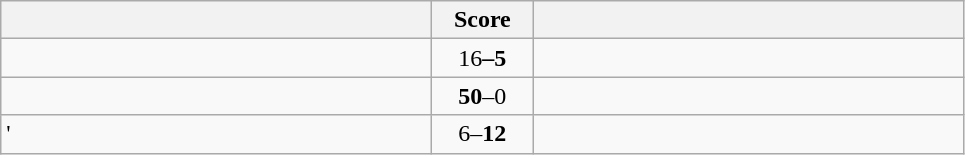<table class="wikitable" style="text-align: center;">
<tr>
<th width=280></th>
<th width=60>Score</th>
<th width=280></th>
</tr>
<tr>
<td align=left><strong></td>
<td></strong>16<strong>–5</td>
<td align=left></td>
</tr>
<tr>
<td align=left></strong></td>
<td><strong>50</strong>–0</td>
<td align=left></td>
</tr>
<tr>
<td align=left>'</td>
<td>6–<strong>12</strong></td>
<td align=left><strong></td>
</tr>
</table>
